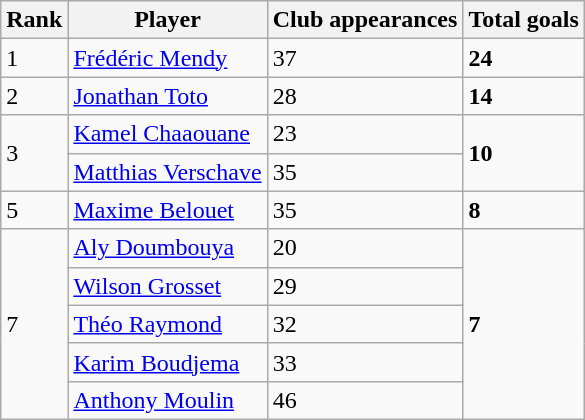<table class="wikitable">
<tr>
<th>Rank</th>
<th>Player</th>
<th>Club appearances</th>
<th>Total goals</th>
</tr>
<tr>
<td>1</td>
<td> <a href='#'>Frédéric Mendy</a></td>
<td>37</td>
<td><strong>24</strong></td>
</tr>
<tr>
<td>2</td>
<td> <a href='#'>Jonathan Toto</a></td>
<td>28</td>
<td><strong>14</strong></td>
</tr>
<tr>
<td rowspan="2">3</td>
<td> <a href='#'>Kamel Chaaouane</a></td>
<td>23</td>
<td rowspan="2"><strong>10</strong></td>
</tr>
<tr>
<td> <a href='#'>Matthias Verschave</a></td>
<td>35</td>
</tr>
<tr>
<td>5</td>
<td> <a href='#'>Maxime Belouet</a></td>
<td>35</td>
<td><strong>8</strong></td>
</tr>
<tr>
<td rowspan="5">7</td>
<td> <a href='#'>Aly Doumbouya</a></td>
<td>20</td>
<td rowspan="5"><strong>7</strong></td>
</tr>
<tr>
<td> <a href='#'>Wilson Grosset</a></td>
<td>29</td>
</tr>
<tr>
<td> <a href='#'>Théo Raymond</a></td>
<td>32</td>
</tr>
<tr>
<td> <a href='#'>Karim Boudjema</a></td>
<td>33</td>
</tr>
<tr>
<td> <a href='#'>Anthony Moulin</a></td>
<td>46</td>
</tr>
</table>
